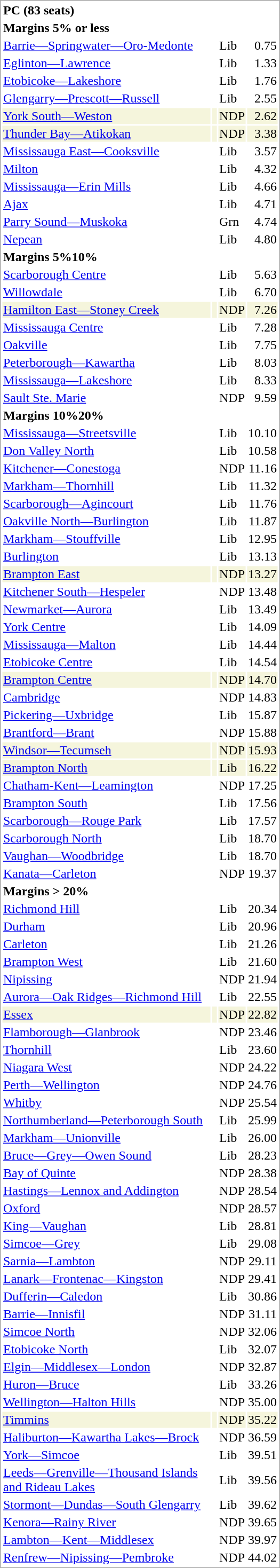<table style="float:left; width: 350px; border-spacing: 2px; border: 1px solid darkgray;">
<tr>
<td><strong>PC (83 seats)</strong></td>
</tr>
<tr>
<td><strong>Margins 5% or less</strong></td>
</tr>
<tr>
<td><a href='#'>Barrie—Springwater—Oro-Medonte</a></td>
<td> </td>
<td>Lib</td>
<td align="right">0.75</td>
</tr>
<tr>
<td><a href='#'>Eglinton—Lawrence</a></td>
<td> </td>
<td>Lib</td>
<td align="right">1.33</td>
</tr>
<tr>
<td><a href='#'>Etobicoke—Lakeshore</a></td>
<td> </td>
<td>Lib</td>
<td align="right">1.76</td>
</tr>
<tr>
<td><a href='#'>Glengarry—Prescott—Russell</a></td>
<td> </td>
<td>Lib</td>
<td align="right">2.55</td>
</tr>
<tr style="background-color:#F5F5DC;">
<td><a href='#'>York South—Weston</a></td>
<td> </td>
<td>NDP</td>
<td align="right">2.62</td>
</tr>
<tr style="background-color:#F5F5DC;">
<td><a href='#'>Thunder Bay—Atikokan</a></td>
<td> </td>
<td>NDP</td>
<td align="right">3.38</td>
</tr>
<tr>
<td><a href='#'>Mississauga East—Cooksville</a></td>
<td> </td>
<td>Lib</td>
<td align="right">3.57</td>
</tr>
<tr>
<td><a href='#'>Milton</a></td>
<td> </td>
<td>Lib</td>
<td align="right">4.32</td>
</tr>
<tr>
<td><a href='#'>Mississauga—Erin Mills</a></td>
<td> </td>
<td>Lib</td>
<td align="right">4.66</td>
</tr>
<tr>
<td><a href='#'>Ajax</a></td>
<td> </td>
<td>Lib</td>
<td align="right">4.71</td>
</tr>
<tr>
<td><a href='#'>Parry Sound—Muskoka</a></td>
<td> </td>
<td>Grn</td>
<td align="right">4.74</td>
</tr>
<tr>
<td><a href='#'>Nepean</a></td>
<td> </td>
<td>Lib</td>
<td align="right">4.80</td>
</tr>
<tr>
<td><strong>Margins 5%10%</strong></td>
</tr>
<tr>
<td><a href='#'>Scarborough Centre</a></td>
<td> </td>
<td>Lib</td>
<td align="right">5.63</td>
</tr>
<tr>
<td><a href='#'>Willowdale</a></td>
<td> </td>
<td>Lib</td>
<td align="right">6.70</td>
</tr>
<tr style="background-color:#F5F5DC;">
<td><a href='#'>Hamilton East—Stoney Creek</a></td>
<td> </td>
<td>NDP</td>
<td align="right">7.26</td>
</tr>
<tr>
<td><a href='#'>Mississauga Centre</a></td>
<td> </td>
<td>Lib</td>
<td align="right">7.28</td>
</tr>
<tr>
<td><a href='#'>Oakville</a></td>
<td> </td>
<td>Lib</td>
<td align="right">7.75</td>
</tr>
<tr>
<td><a href='#'>Peterborough—Kawartha</a></td>
<td> </td>
<td>Lib</td>
<td align="right">8.03</td>
</tr>
<tr>
<td><a href='#'>Mississauga—Lakeshore</a></td>
<td> </td>
<td>Lib</td>
<td align="right">8.33</td>
</tr>
<tr>
<td><a href='#'>Sault Ste. Marie</a></td>
<td> </td>
<td>NDP</td>
<td align="right">9.59</td>
</tr>
<tr>
<td><strong>Margins 10%20%</strong></td>
</tr>
<tr>
<td><a href='#'>Mississauga—Streetsville</a></td>
<td> </td>
<td>Lib</td>
<td align="right">10.10</td>
</tr>
<tr>
<td><a href='#'>Don Valley North</a></td>
<td> </td>
<td>Lib</td>
<td align="right">10.58</td>
</tr>
<tr>
<td><a href='#'>Kitchener—Conestoga</a></td>
<td> </td>
<td>NDP</td>
<td align="right">11.16</td>
</tr>
<tr>
<td><a href='#'>Markham—Thornhill</a></td>
<td> </td>
<td>Lib</td>
<td align="right">11.32</td>
</tr>
<tr>
<td><a href='#'>Scarborough—Agincourt</a></td>
<td> </td>
<td>Lib</td>
<td align="right">11.76</td>
</tr>
<tr>
<td><a href='#'>Oakville North—Burlington</a></td>
<td> </td>
<td>Lib</td>
<td align="right">11.87</td>
</tr>
<tr>
<td><a href='#'>Markham—Stouffville</a></td>
<td> </td>
<td>Lib</td>
<td align="right">12.95</td>
</tr>
<tr>
<td><a href='#'>Burlington</a></td>
<td> </td>
<td>Lib</td>
<td align="right">13.13</td>
</tr>
<tr style="background-color:#F5F5DC;">
<td><a href='#'>Brampton East</a></td>
<td> </td>
<td>NDP</td>
<td align="right">13.27</td>
</tr>
<tr>
<td><a href='#'>Kitchener South—Hespeler</a></td>
<td> </td>
<td>NDP</td>
<td align="right">13.48</td>
</tr>
<tr>
<td><a href='#'>Newmarket—Aurora</a></td>
<td> </td>
<td>Lib</td>
<td align="right">13.49</td>
</tr>
<tr>
<td><a href='#'>York Centre</a></td>
<td> </td>
<td>Lib</td>
<td align="right">14.09</td>
</tr>
<tr>
<td><a href='#'>Mississauga—Malton</a></td>
<td> </td>
<td>Lib</td>
<td align="right">14.44</td>
</tr>
<tr>
<td><a href='#'>Etobicoke Centre</a></td>
<td> </td>
<td>Lib</td>
<td align="right">14.54</td>
</tr>
<tr style="background-color:#F5F5DC;">
<td><a href='#'>Brampton Centre</a></td>
<td> </td>
<td>NDP</td>
<td align="right">14.70</td>
</tr>
<tr>
<td><a href='#'>Cambridge</a></td>
<td> </td>
<td>NDP</td>
<td align="right">14.83</td>
</tr>
<tr>
<td><a href='#'>Pickering—Uxbridge</a></td>
<td> </td>
<td>Lib</td>
<td align="right">15.87</td>
</tr>
<tr>
<td><a href='#'>Brantford—Brant</a></td>
<td> </td>
<td>NDP</td>
<td align="right">15.88</td>
</tr>
<tr style="background-color:#F5F5DC;">
<td><a href='#'>Windsor—Tecumseh</a></td>
<td> </td>
<td>NDP</td>
<td align="right">15.93</td>
</tr>
<tr style="background-color:#F5F5DC;">
<td><a href='#'>Brampton North</a></td>
<td> </td>
<td>Lib</td>
<td align="right">16.22</td>
</tr>
<tr>
<td><a href='#'>Chatham-Kent—Leamington</a></td>
<td> </td>
<td>NDP</td>
<td align="right">17.25</td>
</tr>
<tr>
<td><a href='#'>Brampton South</a></td>
<td> </td>
<td>Lib</td>
<td align="right">17.56</td>
</tr>
<tr>
<td><a href='#'>Scarborough—Rouge Park</a></td>
<td> </td>
<td>Lib</td>
<td align="right">17.57</td>
</tr>
<tr>
<td><a href='#'>Scarborough North</a></td>
<td> </td>
<td>Lib</td>
<td align="right">18.70</td>
</tr>
<tr>
<td><a href='#'>Vaughan—Woodbridge</a></td>
<td> </td>
<td>Lib</td>
<td align="right">18.70</td>
</tr>
<tr>
<td><a href='#'>Kanata—Carleton</a></td>
<td> </td>
<td>NDP</td>
<td align="right">19.37</td>
</tr>
<tr>
<td><strong>Margins > 20%</strong></td>
</tr>
<tr>
<td><a href='#'>Richmond Hill</a></td>
<td> </td>
<td>Lib</td>
<td align="right">20.34</td>
</tr>
<tr>
<td><a href='#'>Durham</a></td>
<td> </td>
<td>Lib</td>
<td align="right">20.96</td>
</tr>
<tr>
<td><a href='#'>Carleton</a></td>
<td> </td>
<td>Lib</td>
<td align="right">21.26</td>
</tr>
<tr>
<td><a href='#'>Brampton West</a></td>
<td> </td>
<td>Lib</td>
<td align="right">21.60</td>
</tr>
<tr>
<td><a href='#'>Nipissing</a></td>
<td> </td>
<td>NDP</td>
<td align="right">21.94</td>
</tr>
<tr>
<td><a href='#'>Aurora—Oak Ridges—Richmond Hill</a></td>
<td> </td>
<td>Lib</td>
<td align="right">22.55</td>
</tr>
<tr style="background-color:#F5F5DC;">
<td><a href='#'>Essex</a></td>
<td> </td>
<td>NDP</td>
<td align="right">22.82</td>
</tr>
<tr>
<td><a href='#'>Flamborough—Glanbrook</a></td>
<td> </td>
<td>NDP</td>
<td align="right">23.46</td>
</tr>
<tr>
<td><a href='#'>Thornhill</a></td>
<td> </td>
<td>Lib</td>
<td align="right">23.60</td>
</tr>
<tr>
<td><a href='#'>Niagara West</a></td>
<td> </td>
<td>NDP</td>
<td align="right">24.22</td>
</tr>
<tr>
<td><a href='#'>Perth—Wellington</a></td>
<td> </td>
<td>NDP</td>
<td align="right">24.76</td>
</tr>
<tr>
<td><a href='#'>Whitby</a></td>
<td> </td>
<td>NDP</td>
<td align="right">25.54</td>
</tr>
<tr>
<td><a href='#'>Northumberland—Peterborough South</a></td>
<td> </td>
<td>Lib</td>
<td align="right">25.99</td>
</tr>
<tr>
<td><a href='#'>Markham—Unionville</a></td>
<td> </td>
<td>Lib</td>
<td align="right">26.00</td>
</tr>
<tr>
<td><a href='#'>Bruce—Grey—Owen Sound</a></td>
<td> </td>
<td>Lib</td>
<td align="right">28.23</td>
</tr>
<tr>
<td><a href='#'>Bay of Quinte</a></td>
<td> </td>
<td>NDP</td>
<td align="right">28.38</td>
</tr>
<tr>
<td><a href='#'>Hastings—Lennox and Addington</a></td>
<td> </td>
<td>NDP</td>
<td align="right">28.54</td>
</tr>
<tr>
<td><a href='#'>Oxford</a></td>
<td> </td>
<td>NDP</td>
<td align="right">28.57</td>
</tr>
<tr>
<td><a href='#'>King—Vaughan</a></td>
<td> </td>
<td>Lib</td>
<td align="right">28.81</td>
</tr>
<tr>
<td><a href='#'>Simcoe—Grey</a></td>
<td> </td>
<td>Lib</td>
<td align="right">29.08</td>
</tr>
<tr>
<td><a href='#'>Sarnia—Lambton</a></td>
<td> </td>
<td>NDP</td>
<td align="right">29.11</td>
</tr>
<tr>
<td><a href='#'>Lanark—Frontenac—Kingston</a></td>
<td> </td>
<td>NDP</td>
<td align="right">29.41</td>
</tr>
<tr>
<td><a href='#'>Dufferin—Caledon</a></td>
<td> </td>
<td>Lib</td>
<td align="right">30.86</td>
</tr>
<tr>
<td><a href='#'>Barrie—Innisfil</a></td>
<td> </td>
<td>NDP</td>
<td align="right">31.11</td>
</tr>
<tr>
<td><a href='#'>Simcoe North</a></td>
<td> </td>
<td>NDP</td>
<td align="right">32.06</td>
</tr>
<tr>
<td><a href='#'>Etobicoke North</a></td>
<td> </td>
<td>Lib</td>
<td align="right">32.07</td>
</tr>
<tr>
<td><a href='#'>Elgin—Middlesex—London</a></td>
<td> </td>
<td>NDP</td>
<td align="right">32.87</td>
</tr>
<tr>
<td><a href='#'>Huron—Bruce</a></td>
<td> </td>
<td>Lib</td>
<td align="right">33.26</td>
</tr>
<tr>
<td><a href='#'>Wellington—Halton Hills</a></td>
<td> </td>
<td>NDP</td>
<td align="right">35.00</td>
</tr>
<tr style="background-color:#F5F5DC;">
<td><a href='#'>Timmins</a></td>
<td> </td>
<td>NDP</td>
<td align="right">35.22</td>
</tr>
<tr>
<td><a href='#'>Haliburton—Kawartha Lakes—Brock</a></td>
<td> </td>
<td>NDP</td>
<td align="right">36.59</td>
</tr>
<tr>
<td><a href='#'>York—Simcoe</a></td>
<td> </td>
<td>Lib</td>
<td align="right">39.51</td>
</tr>
<tr>
<td><a href='#'>Leeds—Grenville—Thousand Islands and Rideau Lakes</a></td>
<td> </td>
<td>Lib</td>
<td align="right">39.56</td>
</tr>
<tr>
<td><a href='#'>Stormont—Dundas—South Glengarry</a></td>
<td> </td>
<td>Lib</td>
<td align="right">39.62</td>
</tr>
<tr>
<td><a href='#'>Kenora—Rainy River</a></td>
<td> </td>
<td>NDP</td>
<td align="right">39.65</td>
</tr>
<tr>
<td><a href='#'>Lambton—Kent—Middlesex</a></td>
<td> </td>
<td>NDP</td>
<td align="right">39.97</td>
</tr>
<tr>
<td><a href='#'>Renfrew—Nipissing—Pembroke</a></td>
<td> </td>
<td>NDP</td>
<td align="right">44.02</td>
</tr>
</table>
